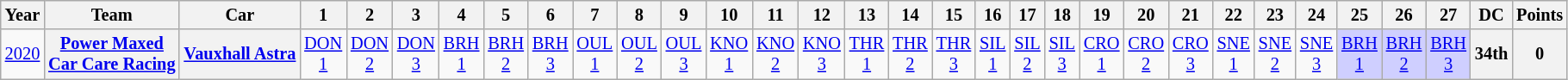<table class="wikitable" style="text-align:center; font-size:85%">
<tr>
<th>Year</th>
<th>Team</th>
<th>Car</th>
<th>1</th>
<th>2</th>
<th>3</th>
<th>4</th>
<th>5</th>
<th>6</th>
<th>7</th>
<th>8</th>
<th>9</th>
<th>10</th>
<th>11</th>
<th>12</th>
<th>13</th>
<th>14</th>
<th>15</th>
<th>16</th>
<th>17</th>
<th>18</th>
<th>19</th>
<th>20</th>
<th>21</th>
<th>22</th>
<th>23</th>
<th>24</th>
<th>25</th>
<th>26</th>
<th>27</th>
<th>DC</th>
<th>Points</th>
</tr>
<tr>
<td><a href='#'>2020</a></td>
<th nowrap><a href='#'>Power Maxed<br>Car Care Racing</a></th>
<th nowrap><a href='#'>Vauxhall Astra</a></th>
<td><a href='#'>DON<br>1</a></td>
<td><a href='#'>DON<br>2</a></td>
<td><a href='#'>DON<br>3</a></td>
<td><a href='#'>BRH<br>1</a></td>
<td><a href='#'>BRH<br>2</a></td>
<td><a href='#'>BRH<br>3</a></td>
<td><a href='#'>OUL<br>1</a></td>
<td><a href='#'>OUL<br>2</a></td>
<td><a href='#'>OUL<br>3</a></td>
<td><a href='#'>KNO<br>1</a></td>
<td><a href='#'>KNO<br>2</a></td>
<td><a href='#'>KNO<br>3</a></td>
<td><a href='#'>THR<br>1</a></td>
<td><a href='#'>THR<br>2</a></td>
<td><a href='#'>THR<br>3</a></td>
<td><a href='#'>SIL<br>1</a></td>
<td><a href='#'>SIL<br>2</a></td>
<td><a href='#'>SIL<br>3</a></td>
<td><a href='#'>CRO<br>1</a></td>
<td><a href='#'>CRO<br>2</a></td>
<td><a href='#'>CRO<br>3</a></td>
<td><a href='#'>SNE<br>1</a></td>
<td><a href='#'>SNE<br>2</a></td>
<td><a href='#'>SNE<br>3</a></td>
<td style="background:#CFCFFF;"><a href='#'>BRH<br>1</a><br></td>
<td style="background:#CFCFFF;"><a href='#'>BRH<br>2</a><br></td>
<td style="background:#CFCFFF;"><a href='#'>BRH<br>3</a><br></td>
<th>34th</th>
<th>0</th>
</tr>
</table>
